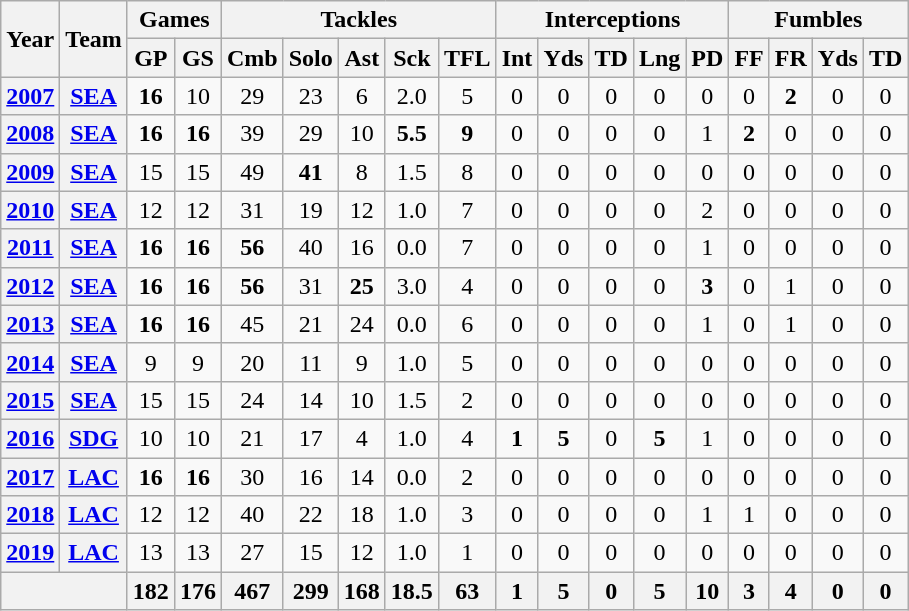<table class="wikitable" style="text-align:center">
<tr>
<th rowspan="2">Year</th>
<th rowspan="2">Team</th>
<th colspan="2">Games</th>
<th colspan="5">Tackles</th>
<th colspan="5">Interceptions</th>
<th colspan="4">Fumbles</th>
</tr>
<tr>
<th>GP</th>
<th>GS</th>
<th>Cmb</th>
<th>Solo</th>
<th>Ast</th>
<th>Sck</th>
<th>TFL</th>
<th>Int</th>
<th>Yds</th>
<th>TD</th>
<th>Lng</th>
<th>PD</th>
<th>FF</th>
<th>FR</th>
<th>Yds</th>
<th>TD</th>
</tr>
<tr>
<th><a href='#'>2007</a></th>
<th><a href='#'>SEA</a></th>
<td><strong>16</strong></td>
<td>10</td>
<td>29</td>
<td>23</td>
<td>6</td>
<td>2.0</td>
<td>5</td>
<td>0</td>
<td>0</td>
<td>0</td>
<td>0</td>
<td>0</td>
<td>0</td>
<td><strong>2</strong></td>
<td>0</td>
<td>0</td>
</tr>
<tr>
<th><a href='#'>2008</a></th>
<th><a href='#'>SEA</a></th>
<td><strong>16</strong></td>
<td><strong>16</strong></td>
<td>39</td>
<td>29</td>
<td>10</td>
<td><strong>5.5</strong></td>
<td><strong>9</strong></td>
<td>0</td>
<td>0</td>
<td>0</td>
<td>0</td>
<td>1</td>
<td><strong>2</strong></td>
<td>0</td>
<td>0</td>
<td>0</td>
</tr>
<tr>
<th><a href='#'>2009</a></th>
<th><a href='#'>SEA</a></th>
<td>15</td>
<td>15</td>
<td>49</td>
<td><strong>41</strong></td>
<td>8</td>
<td>1.5</td>
<td>8</td>
<td>0</td>
<td>0</td>
<td>0</td>
<td>0</td>
<td>0</td>
<td>0</td>
<td>0</td>
<td>0</td>
<td>0</td>
</tr>
<tr>
<th><a href='#'>2010</a></th>
<th><a href='#'>SEA</a></th>
<td>12</td>
<td>12</td>
<td>31</td>
<td>19</td>
<td>12</td>
<td>1.0</td>
<td>7</td>
<td>0</td>
<td>0</td>
<td>0</td>
<td>0</td>
<td>2</td>
<td>0</td>
<td>0</td>
<td>0</td>
<td>0</td>
</tr>
<tr>
<th><a href='#'>2011</a></th>
<th><a href='#'>SEA</a></th>
<td><strong>16</strong></td>
<td><strong>16</strong></td>
<td><strong>56</strong></td>
<td>40</td>
<td>16</td>
<td>0.0</td>
<td>7</td>
<td>0</td>
<td>0</td>
<td>0</td>
<td>0</td>
<td>1</td>
<td>0</td>
<td>0</td>
<td>0</td>
<td>0</td>
</tr>
<tr>
<th><a href='#'>2012</a></th>
<th><a href='#'>SEA</a></th>
<td><strong>16</strong></td>
<td><strong>16</strong></td>
<td><strong>56</strong></td>
<td>31</td>
<td><strong>25</strong></td>
<td>3.0</td>
<td>4</td>
<td>0</td>
<td>0</td>
<td>0</td>
<td>0</td>
<td><strong>3</strong></td>
<td>0</td>
<td>1</td>
<td>0</td>
<td>0</td>
</tr>
<tr>
<th><a href='#'>2013</a></th>
<th><a href='#'>SEA</a></th>
<td><strong>16</strong></td>
<td><strong>16</strong></td>
<td>45</td>
<td>21</td>
<td>24</td>
<td>0.0</td>
<td>6</td>
<td>0</td>
<td>0</td>
<td>0</td>
<td>0</td>
<td>1</td>
<td>0</td>
<td>1</td>
<td>0</td>
<td>0</td>
</tr>
<tr>
<th><a href='#'>2014</a></th>
<th><a href='#'>SEA</a></th>
<td>9</td>
<td>9</td>
<td>20</td>
<td>11</td>
<td>9</td>
<td>1.0</td>
<td>5</td>
<td>0</td>
<td>0</td>
<td>0</td>
<td>0</td>
<td>0</td>
<td>0</td>
<td>0</td>
<td>0</td>
<td>0</td>
</tr>
<tr>
<th><a href='#'>2015</a></th>
<th><a href='#'>SEA</a></th>
<td>15</td>
<td>15</td>
<td>24</td>
<td>14</td>
<td>10</td>
<td>1.5</td>
<td>2</td>
<td>0</td>
<td>0</td>
<td>0</td>
<td>0</td>
<td>0</td>
<td>0</td>
<td>0</td>
<td>0</td>
<td>0</td>
</tr>
<tr>
<th><a href='#'>2016</a></th>
<th><a href='#'>SDG</a></th>
<td>10</td>
<td>10</td>
<td>21</td>
<td>17</td>
<td>4</td>
<td>1.0</td>
<td>4</td>
<td><strong>1</strong></td>
<td><strong>5</strong></td>
<td>0</td>
<td><strong>5</strong></td>
<td>1</td>
<td>0</td>
<td>0</td>
<td>0</td>
<td>0</td>
</tr>
<tr>
<th><a href='#'>2017</a></th>
<th><a href='#'>LAC</a></th>
<td><strong>16</strong></td>
<td><strong>16</strong></td>
<td>30</td>
<td>16</td>
<td>14</td>
<td>0.0</td>
<td>2</td>
<td>0</td>
<td>0</td>
<td>0</td>
<td>0</td>
<td>0</td>
<td>0</td>
<td>0</td>
<td>0</td>
<td>0</td>
</tr>
<tr>
<th><a href='#'>2018</a></th>
<th><a href='#'>LAC</a></th>
<td>12</td>
<td>12</td>
<td>40</td>
<td>22</td>
<td>18</td>
<td>1.0</td>
<td>3</td>
<td>0</td>
<td>0</td>
<td>0</td>
<td>0</td>
<td>1</td>
<td>1</td>
<td>0</td>
<td>0</td>
<td>0</td>
</tr>
<tr>
<th><a href='#'>2019</a></th>
<th><a href='#'>LAC</a></th>
<td>13</td>
<td>13</td>
<td>27</td>
<td>15</td>
<td>12</td>
<td>1.0</td>
<td>1</td>
<td>0</td>
<td>0</td>
<td>0</td>
<td>0</td>
<td>0</td>
<td>0</td>
<td>0</td>
<td>0</td>
<td>0</td>
</tr>
<tr>
<th colspan="2"></th>
<th>182</th>
<th>176</th>
<th>467</th>
<th>299</th>
<th>168</th>
<th>18.5</th>
<th>63</th>
<th>1</th>
<th>5</th>
<th>0</th>
<th>5</th>
<th>10</th>
<th>3</th>
<th>4</th>
<th>0</th>
<th>0</th>
</tr>
</table>
